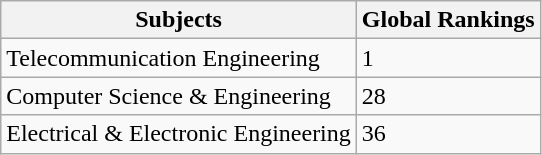<table class="wikitable floatright">
<tr>
<th>Subjects</th>
<th>Global Rankings</th>
</tr>
<tr>
<td>Telecommunication Engineering</td>
<td>1</td>
</tr>
<tr>
<td>Computer Science & Engineering</td>
<td>28</td>
</tr>
<tr>
<td>Electrical & Electronic Engineering</td>
<td>36</td>
</tr>
</table>
